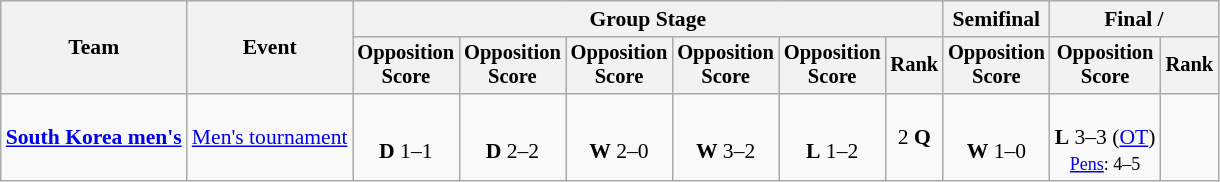<table class="wikitable" style="font-size:90%">
<tr>
<th rowspan=2>Team</th>
<th rowspan=2>Event</th>
<th colspan=6>Group Stage</th>
<th>Semifinal</th>
<th colspan=2>Final / </th>
</tr>
<tr style="font-size:95%">
<th>Opposition<br>Score</th>
<th>Opposition<br>Score</th>
<th>Opposition<br>Score</th>
<th>Opposition<br>Score</th>
<th>Opposition<br>Score</th>
<th>Rank</th>
<th>Opposition<br>Score</th>
<th>Opposition<br>Score</th>
<th>Rank</th>
</tr>
<tr style="text-align: center;">
<td style="text-align: left;"><strong><a href='#'>South Korea men's</a></strong></td>
<td style="text-align: left;"><a href='#'>Men's tournament</a></td>
<td><br><strong>D</strong> 1–1</td>
<td><br><strong>D</strong> 2–2</td>
<td><br><strong>W</strong> 2–0</td>
<td><br><strong>W</strong> 3–2</td>
<td><br><strong>L</strong> 1–2</td>
<td>2 <strong>Q</strong></td>
<td><br><strong>W</strong> 1–0</td>
<td><br><strong>L</strong> 3–3 (<a href='#'>OT</a>)<br><small><a href='#'>Pens</a>: 4–5</small></td>
<td></td>
</tr>
</table>
